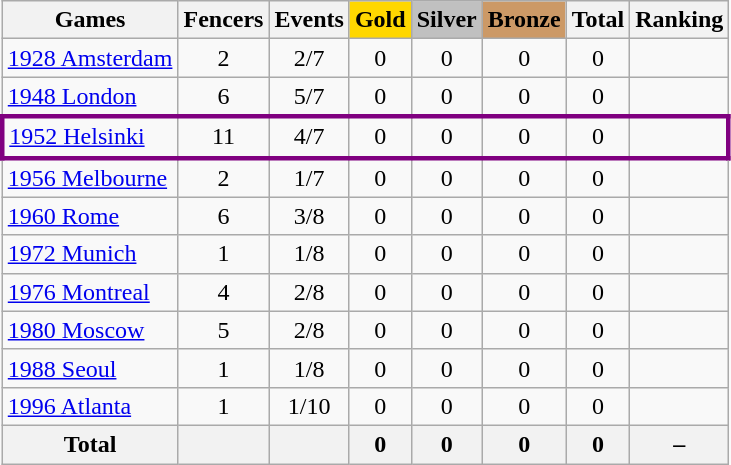<table class="wikitable sortable" style="text-align:center">
<tr>
<th>Games</th>
<th>Fencers</th>
<th>Events</th>
<th style="background-color:gold;">Gold</th>
<th style="background-color:silver;">Silver</th>
<th style="background-color:#c96;">Bronze</th>
<th>Total</th>
<th>Ranking</th>
</tr>
<tr>
<td align=left><a href='#'>1928 Amsterdam</a></td>
<td>2</td>
<td>2/7</td>
<td>0</td>
<td>0</td>
<td>0</td>
<td>0</td>
<td></td>
</tr>
<tr>
<td align=left><a href='#'>1948 London</a></td>
<td>6</td>
<td>5/7</td>
<td>0</td>
<td>0</td>
<td>0</td>
<td>0</td>
<td></td>
</tr>
<tr align=center style="border: 3px solid purple">
<td align=left><a href='#'>1952 Helsinki</a></td>
<td>11</td>
<td>4/7</td>
<td>0</td>
<td>0</td>
<td>0</td>
<td>0</td>
<td></td>
</tr>
<tr>
<td align=left><a href='#'>1956 Melbourne</a></td>
<td>2</td>
<td>1/7</td>
<td>0</td>
<td>0</td>
<td>0</td>
<td>0</td>
<td></td>
</tr>
<tr>
<td align=left><a href='#'>1960 Rome</a></td>
<td>6</td>
<td>3/8</td>
<td>0</td>
<td>0</td>
<td>0</td>
<td>0</td>
<td></td>
</tr>
<tr>
<td align=left><a href='#'>1972 Munich</a></td>
<td>1</td>
<td>1/8</td>
<td>0</td>
<td>0</td>
<td>0</td>
<td>0</td>
<td></td>
</tr>
<tr>
<td align=left><a href='#'>1976 Montreal</a></td>
<td>4</td>
<td>2/8</td>
<td>0</td>
<td>0</td>
<td>0</td>
<td>0</td>
<td></td>
</tr>
<tr>
<td align=left><a href='#'>1980 Moscow</a></td>
<td>5</td>
<td>2/8</td>
<td>0</td>
<td>0</td>
<td>0</td>
<td>0</td>
<td></td>
</tr>
<tr>
<td align=left><a href='#'>1988 Seoul</a></td>
<td>1</td>
<td>1/8</td>
<td>0</td>
<td>0</td>
<td>0</td>
<td>0</td>
<td></td>
</tr>
<tr>
<td align=left><a href='#'>1996 Atlanta</a></td>
<td>1</td>
<td>1/10</td>
<td>0</td>
<td>0</td>
<td>0</td>
<td>0</td>
<td></td>
</tr>
<tr>
<th>Total</th>
<th></th>
<th></th>
<th>0</th>
<th>0</th>
<th>0</th>
<th>0</th>
<th>–</th>
</tr>
</table>
